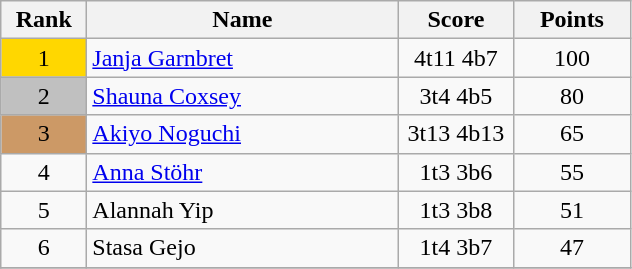<table class="wikitable">
<tr>
<th width = "50">Rank</th>
<th width = "200">Name</th>
<th width = "70">Score</th>
<th width = "70">Points</th>
</tr>
<tr>
<td align="center" style="background: gold">1</td>
<td> <a href='#'>Janja Garnbret</a></td>
<td align="center">4t11 4b7</td>
<td align="center">100</td>
</tr>
<tr>
<td align="center" style="background: silver">2</td>
<td> <a href='#'>Shauna Coxsey</a></td>
<td align="center">3t4 4b5</td>
<td align="center">80</td>
</tr>
<tr>
<td align="center" style="background: #cc9966">3</td>
<td> <a href='#'>Akiyo Noguchi</a></td>
<td align="center">3t13 4b13</td>
<td align="center">65</td>
</tr>
<tr>
<td align="center">4</td>
<td> <a href='#'>Anna Stöhr</a></td>
<td align="center">1t3 3b6</td>
<td align="center">55</td>
</tr>
<tr>
<td align="center">5</td>
<td> Alannah Yip</td>
<td align="center">1t3 3b8</td>
<td align="center">51</td>
</tr>
<tr>
<td align="center">6</td>
<td> Stasa Gejo</td>
<td align="center">1t4 3b7</td>
<td align="center">47</td>
</tr>
<tr>
</tr>
</table>
